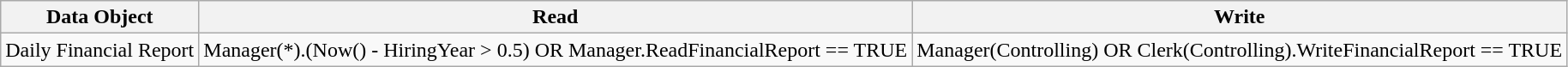<table class="wikitable">
<tr>
<th>Data Object</th>
<th>Read</th>
<th>Write</th>
</tr>
<tr>
<td>Daily Financial Report</td>
<td>Manager(*).(Now() - HiringYear > 0.5) OR Manager.ReadFinancialReport == TRUE</td>
<td>Manager(Controlling) OR Clerk(Controlling).WriteFinancialReport == TRUE</td>
</tr>
</table>
